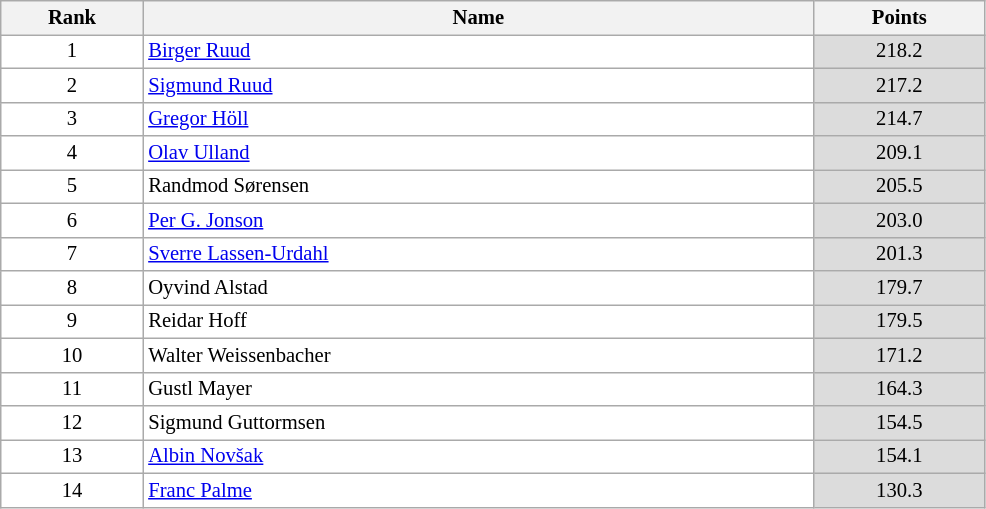<table class="wikitable sortable" style="background:#fff; font-size:86%; width:52%; line-height:16px; border:grey solid 1px; border-collapse:collapse;">
<tr>
<th width="30">Rank</th>
<th width="175">Name</th>
<th width="40">Points</th>
</tr>
<tr>
<td align=center>1</td>
<td> <a href='#'>Birger Ruud</a></td>
<td align=center bgcolor=#DCDCDC>218.2</td>
</tr>
<tr>
<td align=center>2</td>
<td> <a href='#'>Sigmund Ruud</a></td>
<td align=center bgcolor=#DCDCDC>217.2</td>
</tr>
<tr>
<td align=center>3</td>
<td> <a href='#'>Gregor Höll</a></td>
<td align=center bgcolor=#DCDCDC>214.7</td>
</tr>
<tr>
<td align=center>4</td>
<td> <a href='#'>Olav Ulland</a></td>
<td align=center bgcolor=#DCDCDC>209.1</td>
</tr>
<tr>
<td align=center>5</td>
<td> Randmod Sørensen</td>
<td align=center bgcolor=#DCDCDC>205.5</td>
</tr>
<tr>
<td align=center>6</td>
<td> <a href='#'>Per G. Jonson</a></td>
<td align=center bgcolor=#DCDCDC>203.0</td>
</tr>
<tr>
<td align=center>7</td>
<td> <a href='#'>Sverre Lassen-Urdahl</a></td>
<td align=center bgcolor=#DCDCDC>201.3</td>
</tr>
<tr>
<td align=center>8</td>
<td> Oyvind Alstad</td>
<td align=center bgcolor=#DCDCDC>179.7</td>
</tr>
<tr>
<td align=center>9</td>
<td> Reidar Hoff</td>
<td align=center bgcolor=#DCDCDC>179.5</td>
</tr>
<tr>
<td align=center>10</td>
<td> Walter Weissenbacher</td>
<td align=center bgcolor=#DCDCDC>171.2</td>
</tr>
<tr>
<td align=center>11</td>
<td> Gustl Mayer</td>
<td align=center bgcolor=#DCDCDC>164.3</td>
</tr>
<tr>
<td align=center>12</td>
<td> Sigmund Guttormsen</td>
<td align=center bgcolor=#DCDCDC>154.5</td>
</tr>
<tr>
<td align=center>13</td>
<td> <a href='#'>Albin Novšak</a></td>
<td align=center bgcolor=#DCDCDC>154.1</td>
</tr>
<tr>
<td align=center>14</td>
<td> <a href='#'>Franc Palme</a></td>
<td align=center bgcolor=#DCDCDC>130.3</td>
</tr>
</table>
